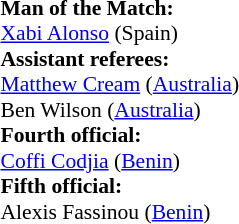<table width=50% style="font-size: 90%">
<tr>
<td><br><strong>Man of the Match:</strong>
<br><a href='#'>Xabi Alonso</a> (Spain)<br><strong>Assistant referees:</strong>
<br><a href='#'>Matthew Cream</a> (<a href='#'>Australia</a>)
<br>Ben Wilson (<a href='#'>Australia</a>)
<br><strong>Fourth official:</strong>
<br><a href='#'>Coffi Codjia</a> (<a href='#'>Benin</a>)
<br><strong>Fifth official:</strong>
<br>Alexis Fassinou (<a href='#'>Benin</a>)</td>
</tr>
</table>
